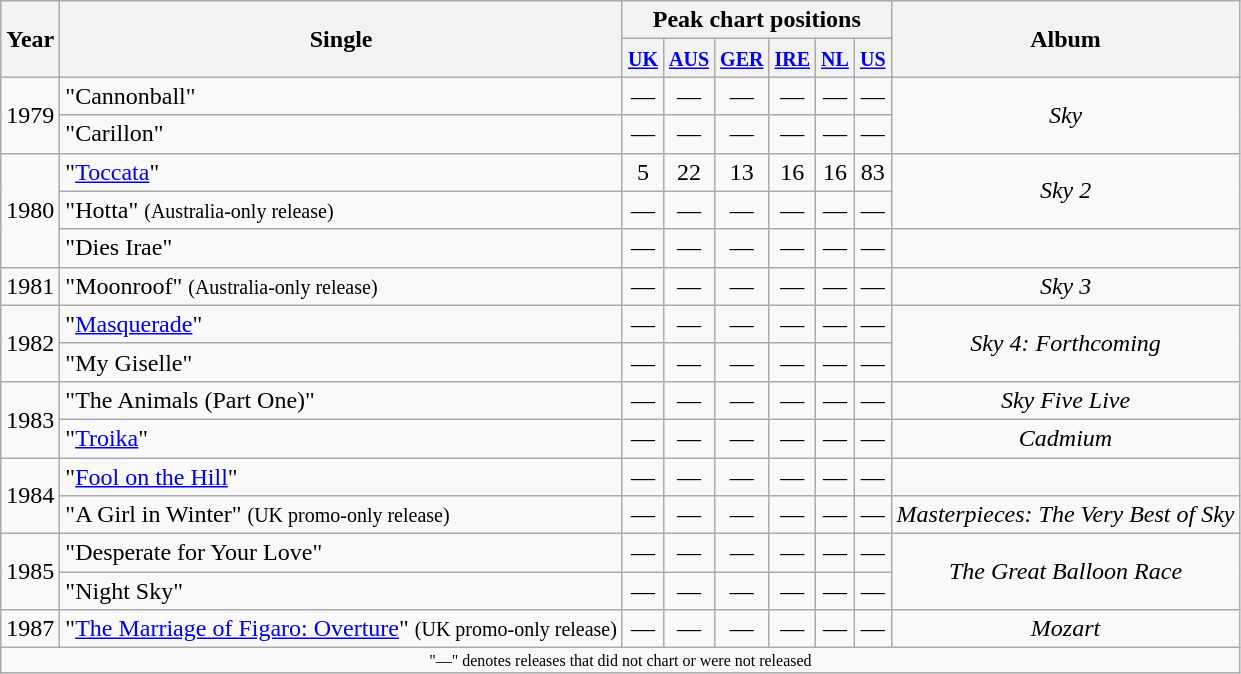<table class="wikitable" style="text-align:center">
<tr>
<th rowspan="2">Year</th>
<th rowspan="2">Single</th>
<th colspan="6">Peak chart positions</th>
<th rowspan="2">Album</th>
</tr>
<tr>
<th><small><a href='#'>UK</a></small><br></th>
<th><small><a href='#'>AUS</a></small><br></th>
<th><small><a href='#'>GER</a></small><br></th>
<th><small><a href='#'>IRE</a></small><br></th>
<th><small><a href='#'>NL</a></small><br></th>
<th><small><a href='#'>US</a></small><br></th>
</tr>
<tr>
<td rowspan="2">1979</td>
<td align="left">"Cannonball"</td>
<td>—</td>
<td>—</td>
<td>—</td>
<td>—</td>
<td>—</td>
<td>—</td>
<td rowspan="2"><em>Sky</em></td>
</tr>
<tr>
<td align="left">"Carillon"</td>
<td>—</td>
<td>—</td>
<td>—</td>
<td>—</td>
<td>—</td>
<td>—</td>
</tr>
<tr>
<td rowspan="3">1980</td>
<td align="left">"<a href='#'>Toccata</a>"</td>
<td>5</td>
<td>22</td>
<td>13</td>
<td>16</td>
<td>16</td>
<td>83</td>
<td rowspan="2"><em>Sky 2</em></td>
</tr>
<tr>
<td align="left">"Hotta" <small>(Australia-only release)</small></td>
<td>—</td>
<td>—</td>
<td>—</td>
<td>—</td>
<td>—</td>
<td>—</td>
</tr>
<tr>
<td align="left">"Dies Irae"</td>
<td>—</td>
<td>—</td>
<td>—</td>
<td>—</td>
<td>—</td>
<td>—</td>
<td></td>
</tr>
<tr>
<td>1981</td>
<td align="left">"Moonroof" <small>(Australia-only release)</small></td>
<td>—</td>
<td>—</td>
<td>—</td>
<td>—</td>
<td>—</td>
<td>—</td>
<td><em>Sky 3</em></td>
</tr>
<tr>
<td rowspan="2">1982</td>
<td align="left">"<a href='#'>Masquerade</a>"</td>
<td>—</td>
<td>—</td>
<td>—</td>
<td>—</td>
<td>—</td>
<td>—</td>
<td rowspan="2"><em>Sky 4: Forthcoming</em></td>
</tr>
<tr>
<td align="left">"My Giselle"</td>
<td>—</td>
<td>—</td>
<td>—</td>
<td>—</td>
<td>—</td>
<td>—</td>
</tr>
<tr>
<td rowspan="2">1983</td>
<td align="left">"The Animals (Part One)"</td>
<td>—</td>
<td>—</td>
<td>—</td>
<td>—</td>
<td>—</td>
<td>—</td>
<td><em>Sky Five Live</em></td>
</tr>
<tr>
<td align="left">"<a href='#'>Troika</a>"</td>
<td>—</td>
<td>—</td>
<td>—</td>
<td>—</td>
<td>—</td>
<td>—</td>
<td><em>Cadmium</em></td>
</tr>
<tr>
<td rowspan="2">1984</td>
<td align="left">"<a href='#'>Fool on the Hill</a>"</td>
<td>—</td>
<td>—</td>
<td>—</td>
<td>—</td>
<td>—</td>
<td>—</td>
<td></td>
</tr>
<tr>
<td align="left">"A Girl in Winter" <small>(UK promo-only release)</small></td>
<td>—</td>
<td>—</td>
<td>—</td>
<td>—</td>
<td>—</td>
<td>—</td>
<td><em>Masterpieces: The Very Best of Sky</em></td>
</tr>
<tr>
<td rowspan="2">1985</td>
<td align="left">"Desperate for Your Love"</td>
<td>—</td>
<td>—</td>
<td>—</td>
<td>—</td>
<td>—</td>
<td>—</td>
<td rowspan="2"><em>The Great Balloon Race</em></td>
</tr>
<tr>
<td align="left">"Night Sky"</td>
<td>—</td>
<td>—</td>
<td>—</td>
<td>—</td>
<td>—</td>
<td>—</td>
</tr>
<tr>
<td>1987</td>
<td align="left">"<a href='#'>The Marriage of Figaro: Overture</a>" <small>(UK promo-only release)</small></td>
<td>—</td>
<td>—</td>
<td>—</td>
<td>—</td>
<td>—</td>
<td>—</td>
<td><em>Mozart</em></td>
</tr>
<tr>
<td colspan="9" style="font-size:8pt">"—" denotes releases that did not chart or were not released</td>
</tr>
</table>
